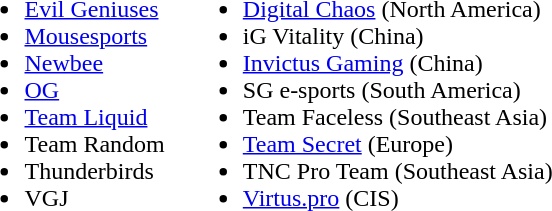<table cellspacing="10">
<tr>
<td valign="top"><br><ul><li><a href='#'>Evil Geniuses</a></li><li><a href='#'>Mousesports</a></li><li><a href='#'>Newbee</a></li><li><a href='#'>OG</a></li><li><a href='#'>Team Liquid</a></li><li>Team Random</li><li>Thunderbirds</li><li>VGJ</li></ul></td>
<td valign="top"><br><ul><li><a href='#'>Digital Chaos</a> (North America)</li><li>iG Vitality (China)</li><li><a href='#'>Invictus Gaming</a> (China)</li><li>SG e-sports (South America)</li><li>Team Faceless (Southeast Asia)</li><li><a href='#'>Team Secret</a> (Europe)</li><li>TNC Pro Team (Southeast Asia)</li><li><a href='#'>Virtus.pro</a> (CIS)</li></ul></td>
</tr>
<tr>
</tr>
</table>
